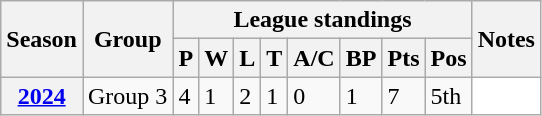<table class="wikitable sortable">
<tr>
<th scope="col" rowspan="2">Season</th>
<th scope="col" rowspan="2">Group</th>
<th scope="col" colspan="8">League standings</th>
<th scope="col" rowspan="2">Notes</th>
</tr>
<tr>
<th scope="col">P</th>
<th scope="col">W</th>
<th scope="col">L</th>
<th scope="col">T</th>
<th scope="col">A/C</th>
<th scope="col">BP</th>
<th scope="col">Pts</th>
<th scope="col">Pos</th>
</tr>
<tr>
<th scope="row"><a href='#'>2024</a></th>
<td>Group 3</td>
<td>4</td>
<td>1</td>
<td>2</td>
<td>1</td>
<td>0</td>
<td>1</td>
<td>7</td>
<td>5th</td>
<td style="background: white;"></td>
</tr>
</table>
